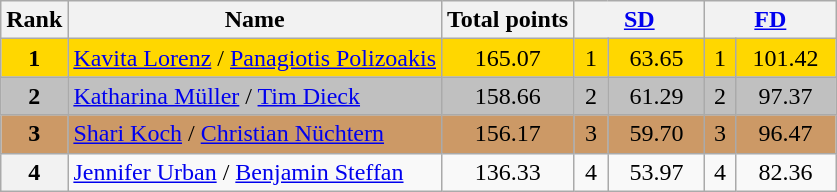<table class="wikitable sortable">
<tr>
<th>Rank</th>
<th>Name</th>
<th>Total points</th>
<th colspan="2" width="80px"><a href='#'>SD</a></th>
<th colspan="2" width="80px"><a href='#'>FD</a></th>
</tr>
<tr bgcolor="gold">
<td align="center"><strong>1</strong></td>
<td><a href='#'>Kavita Lorenz</a> / <a href='#'>Panagiotis Polizoakis</a></td>
<td align="center">165.07</td>
<td align="center">1</td>
<td align="center">63.65</td>
<td align="center">1</td>
<td align="center">101.42</td>
</tr>
<tr bgcolor="silver">
<td align="center"><strong>2</strong></td>
<td><a href='#'>Katharina Müller</a> / <a href='#'>Tim Dieck</a></td>
<td align="center">158.66</td>
<td align="center">2</td>
<td align="center">61.29</td>
<td align="center">2</td>
<td align="center">97.37</td>
</tr>
<tr bgcolor="cc9966">
<td align="center"><strong>3</strong></td>
<td><a href='#'>Shari Koch</a> / <a href='#'>Christian Nüchtern</a></td>
<td align="center">156.17</td>
<td align="center">3</td>
<td align="center">59.70</td>
<td align="center">3</td>
<td align="center">96.47</td>
</tr>
<tr>
<th>4</th>
<td><a href='#'>Jennifer Urban</a> / <a href='#'>Benjamin Steffan</a></td>
<td align="center">136.33</td>
<td align="center">4</td>
<td align="center">53.97</td>
<td align="center">4</td>
<td align="center">82.36</td>
</tr>
</table>
